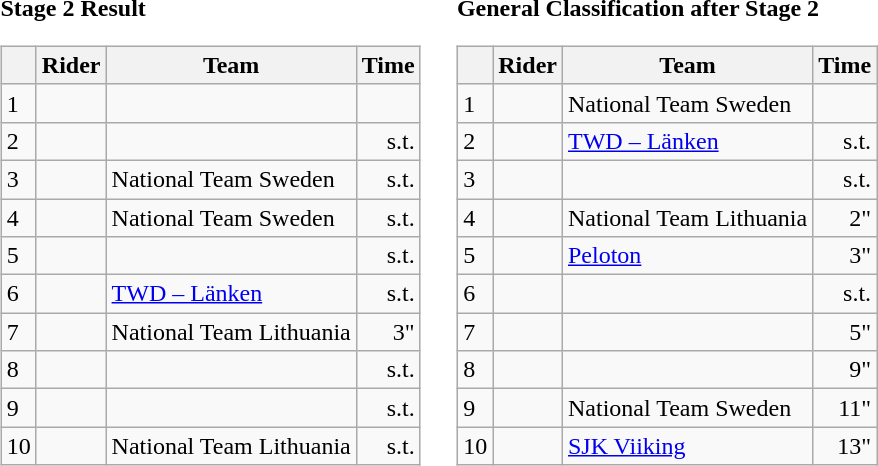<table>
<tr>
<td><strong>Stage 2 Result</strong><br><table class="wikitable">
<tr>
<th></th>
<th>Rider</th>
<th>Team</th>
<th>Time</th>
</tr>
<tr>
<td>1</td>
<td></td>
<td></td>
<td align="right"></td>
</tr>
<tr>
<td>2</td>
<td></td>
<td></td>
<td align="right">s.t.</td>
</tr>
<tr>
<td>3</td>
<td></td>
<td>National Team Sweden</td>
<td align="right">s.t.</td>
</tr>
<tr>
<td>4</td>
<td></td>
<td>National Team Sweden</td>
<td align="right">s.t.</td>
</tr>
<tr>
<td>5</td>
<td></td>
<td></td>
<td align="right">s.t.</td>
</tr>
<tr>
<td>6</td>
<td></td>
<td><a href='#'>TWD – Länken</a></td>
<td align="right">s.t.</td>
</tr>
<tr>
<td>7</td>
<td></td>
<td>National Team Lithuania</td>
<td align="right">3"</td>
</tr>
<tr>
<td>8</td>
<td></td>
<td></td>
<td align="right">s.t.</td>
</tr>
<tr>
<td>9</td>
<td></td>
<td></td>
<td align="right">s.t.</td>
</tr>
<tr>
<td>10</td>
<td></td>
<td>National Team Lithuania</td>
<td align="right">s.t.</td>
</tr>
</table>
</td>
<td></td>
<td><strong>General Classification after Stage 2</strong><br><table class="wikitable">
<tr>
<th></th>
<th>Rider</th>
<th>Team</th>
<th>Time</th>
</tr>
<tr>
<td>1</td>
<td> </td>
<td>National Team Sweden</td>
<td align="right"></td>
</tr>
<tr>
<td>2</td>
<td></td>
<td><a href='#'>TWD – Länken</a></td>
<td align="right">s.t.</td>
</tr>
<tr>
<td>3</td>
<td></td>
<td></td>
<td align="right">s.t.</td>
</tr>
<tr>
<td>4</td>
<td></td>
<td>National Team Lithuania</td>
<td align="right">2"</td>
</tr>
<tr>
<td>5</td>
<td></td>
<td><a href='#'>Peloton</a></td>
<td align="right">3"</td>
</tr>
<tr>
<td>6</td>
<td></td>
<td></td>
<td align="right">s.t.</td>
</tr>
<tr>
<td>7</td>
<td></td>
<td></td>
<td align="right">5"</td>
</tr>
<tr>
<td>8</td>
<td></td>
<td></td>
<td align="right">9"</td>
</tr>
<tr>
<td>9</td>
<td></td>
<td>National Team Sweden</td>
<td align="right">11"</td>
</tr>
<tr>
<td>10</td>
<td> </td>
<td><a href='#'>SJK Viiking</a></td>
<td align="right">13"</td>
</tr>
</table>
</td>
</tr>
</table>
